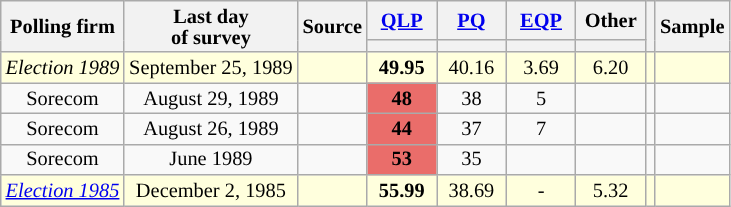<table class="wikitable sortable" style="text-align:center;font-size:85%;line-height:14px;">
<tr>
<th rowspan="2">Polling firm</th>
<th rowspan="2">Last day <br>of survey</th>
<th rowspan="2">Source</th>
<th class="unsortable" style="width:40px;"><a href='#'>QLP</a></th>
<th class="unsortable" style="width:40px;"><a href='#'>PQ</a></th>
<th class="unsortable" style="width:40px;"><a href='#'>EQP</a></th>
<th class="unsortable" style="width:40px;">Other</th>
<th rowspan="2"></th>
<th rowspan="2">Sample</th>
</tr>
<tr style="line-height:5px;">
<th style="background:"></th>
<th style="background:"></th>
<th style="background:"></th>
<th style="background:"></th>
</tr>
<tr>
<td style="background:#ffd;"><em>Election 1989</em></td>
<td style="background:#ffd;">September 25, 1989</td>
<td style="background:#ffd;"></td>
<td style="background:#ffd;"><strong>49.95</strong></td>
<td style="background:#ffd;">40.16</td>
<td style="background:#ffd;">3.69</td>
<td style="background:#ffd;">6.20</td>
<td style="background:#ffd;"></td>
<td style="background:#ffd;"></td>
</tr>
<tr>
<td>Sorecom</td>
<td>August 29, 1989</td>
<td></td>
<td style="background:#EA6D6A"><strong>48</strong></td>
<td>38</td>
<td>5</td>
<td></td>
<td></td>
<td></td>
</tr>
<tr>
<td>Sorecom</td>
<td>August 26, 1989</td>
<td></td>
<td style="background:#EA6D6A"><strong>44</strong></td>
<td>37</td>
<td>7</td>
<td></td>
<td></td>
<td></td>
</tr>
<tr>
<td>Sorecom</td>
<td>June 1989</td>
<td></td>
<td style="background:#EA6D6A"><strong>53</strong></td>
<td>35</td>
<td></td>
<td></td>
<td></td>
<td></td>
</tr>
<tr>
<td style="background:#ffd;"><em><a href='#'>Election 1985</a></em></td>
<td style="background:#ffd;">December 2, 1985</td>
<td style="background:#ffd;"></td>
<td style="background:#ffd;"><strong>55.99</strong></td>
<td style="background:#ffd;">38.69</td>
<td style="background:#ffd;">-</td>
<td style="background:#ffd;">5.32</td>
<td style="background:#ffd;"></td>
<td style="background:#ffd;"></td>
</tr>
</table>
